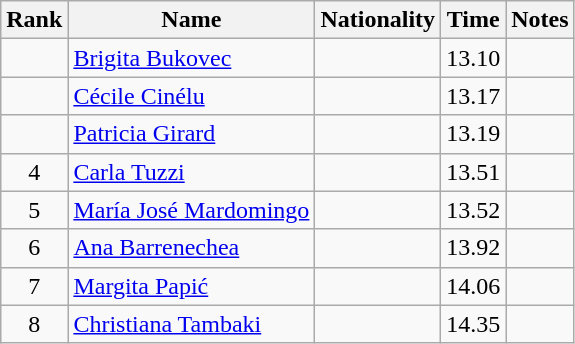<table class="wikitable sortable" style="text-align:center">
<tr>
<th>Rank</th>
<th>Name</th>
<th>Nationality</th>
<th>Time</th>
<th>Notes</th>
</tr>
<tr>
<td></td>
<td align=left><a href='#'>Brigita Bukovec</a></td>
<td align=left></td>
<td>13.10</td>
<td></td>
</tr>
<tr>
<td></td>
<td align=left><a href='#'>Cécile Cinélu</a></td>
<td align=left></td>
<td>13.17</td>
<td></td>
</tr>
<tr>
<td></td>
<td align=left><a href='#'>Patricia Girard</a></td>
<td align=left></td>
<td>13.19</td>
<td></td>
</tr>
<tr>
<td>4</td>
<td align=left><a href='#'>Carla Tuzzi</a></td>
<td align=left></td>
<td>13.51</td>
<td></td>
</tr>
<tr>
<td>5</td>
<td align=left><a href='#'>María José Mardomingo</a></td>
<td align=left></td>
<td>13.52</td>
<td></td>
</tr>
<tr>
<td>6</td>
<td align=left><a href='#'>Ana Barrenechea</a></td>
<td align=left></td>
<td>13.92</td>
<td></td>
</tr>
<tr>
<td>7</td>
<td align=left><a href='#'>Margita Papić</a></td>
<td align=left></td>
<td>14.06</td>
<td></td>
</tr>
<tr>
<td>8</td>
<td align=left><a href='#'>Christiana Tambaki</a></td>
<td align=left></td>
<td>14.35</td>
<td></td>
</tr>
</table>
